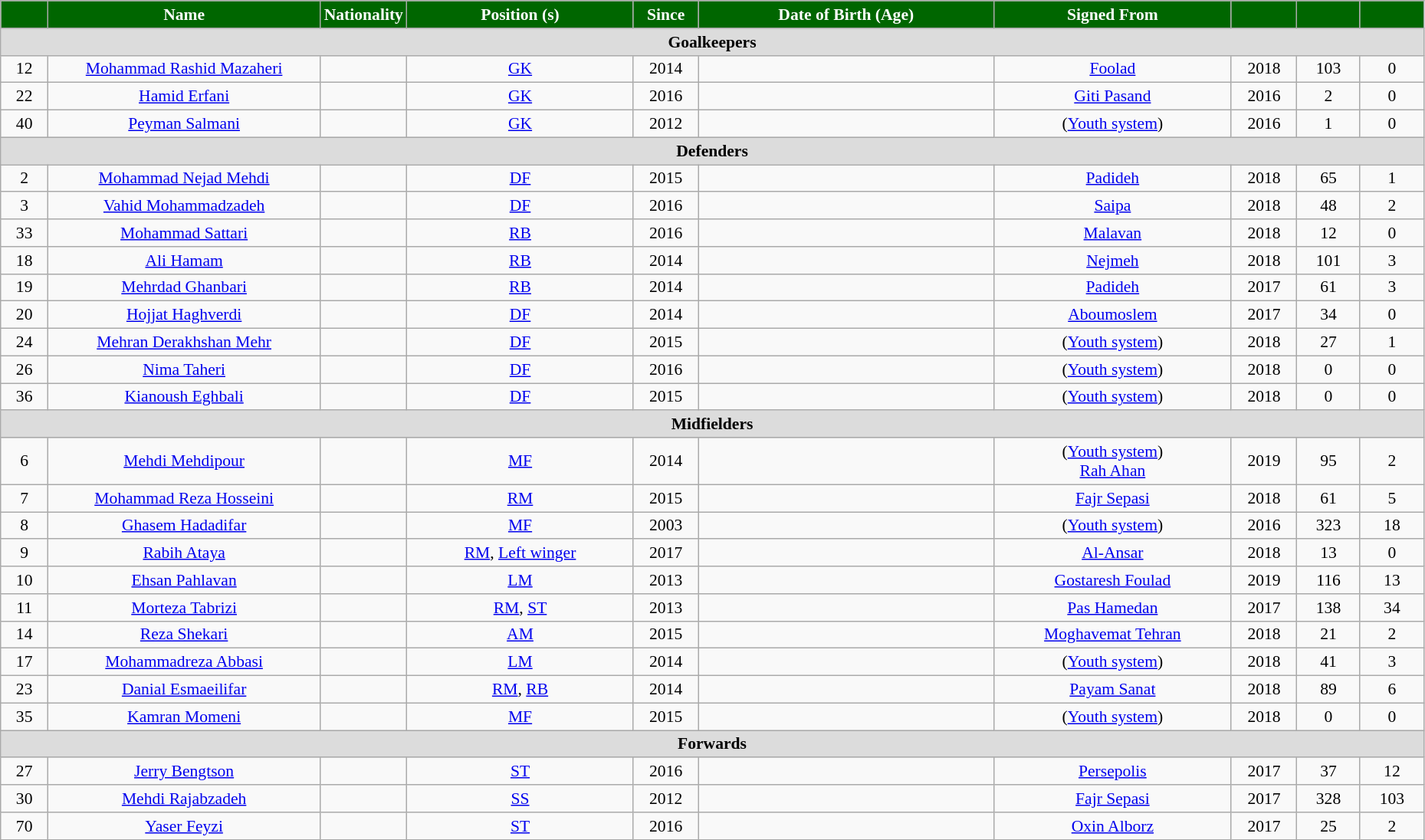<table class="wikitable" style="text-align: center; font-size:90%" width=98%>
<tr>
<th style="background: #006600; color:white" align=right></th>
<th style="background: #006600;width:230px; color:white" align=right>Name</th>
<th style="background: #006600;width:50px; color:white" align=right>Nationality</th>
<th style="background: #006600;width:190px; color:white" align=right>Position (s)</th>
<th style="background: #006600;width:50px; color:white" align=right>Since</th>
<th style="background: #006600;width:250px; color:white" align=right>Date of Birth (Age)</th>
<th style="background: #006600;width:200px; color:white" align=right>Signed From</th>
<th style="background: #006600;width:50px; color:white" align=right></th>
<th style="background: #006600; color:white" align=right></th>
<th style="background: #006600; color:white" align=right></th>
</tr>
<tr>
<th colspan=10 style="background: #DCDCDC" align=right>Goalkeepers</th>
</tr>
<tr>
<td>12</td>
<td><a href='#'>Mohammad Rashid Mazaheri</a></td>
<td></td>
<td><a href='#'>GK</a></td>
<td>2014</td>
<td></td>
<td> <a href='#'>Foolad</a></td>
<td>2018</td>
<td>103</td>
<td>0</td>
</tr>
<tr>
<td>22</td>
<td><a href='#'>Hamid Erfani</a></td>
<td></td>
<td><a href='#'>GK</a></td>
<td>2016</td>
<td></td>
<td> <a href='#'>Giti Pasand</a></td>
<td>2016</td>
<td>2</td>
<td>0</td>
</tr>
<tr>
<td>40</td>
<td><a href='#'>Peyman Salmani</a></td>
<td></td>
<td><a href='#'>GK</a></td>
<td>2012</td>
<td></td>
<td>(<a href='#'>Youth system</a>)</td>
<td>2016</td>
<td>1</td>
<td>0</td>
</tr>
<tr>
<th colspan=10 style="background: #DCDCDC" align=right>Defenders</th>
</tr>
<tr>
<td>2</td>
<td><a href='#'>Mohammad Nejad Mehdi</a></td>
<td></td>
<td><a href='#'>DF</a></td>
<td>2015</td>
<td></td>
<td> <a href='#'>Padideh</a></td>
<td>2018</td>
<td>65</td>
<td>1</td>
</tr>
<tr>
<td>3</td>
<td><a href='#'>Vahid Mohammadzadeh</a></td>
<td></td>
<td><a href='#'>DF</a></td>
<td>2016</td>
<td></td>
<td> <a href='#'>Saipa</a></td>
<td>2018</td>
<td>48</td>
<td>2</td>
</tr>
<tr>
<td>33</td>
<td><a href='#'>Mohammad Sattari</a></td>
<td></td>
<td><a href='#'>RB</a></td>
<td>2016</td>
<td></td>
<td> <a href='#'>Malavan</a></td>
<td>2018</td>
<td>12</td>
<td>0</td>
</tr>
<tr>
<td>18</td>
<td><a href='#'>Ali Hamam</a></td>
<td></td>
<td><a href='#'>RB</a></td>
<td>2014</td>
<td></td>
<td> <a href='#'>Nejmeh</a></td>
<td>2018</td>
<td>101</td>
<td>3</td>
</tr>
<tr>
<td>19</td>
<td><a href='#'>Mehrdad Ghanbari</a></td>
<td></td>
<td><a href='#'>RB</a></td>
<td>2014</td>
<td></td>
<td> <a href='#'>Padideh</a></td>
<td>2017</td>
<td>61</td>
<td>3</td>
</tr>
<tr>
<td>20</td>
<td><a href='#'>Hojjat Haghverdi</a></td>
<td></td>
<td><a href='#'>DF</a></td>
<td>2014</td>
<td></td>
<td> <a href='#'>Aboumoslem</a></td>
<td>2017</td>
<td>34</td>
<td>0</td>
</tr>
<tr>
<td>24</td>
<td><a href='#'>Mehran Derakhshan Mehr</a></td>
<td></td>
<td><a href='#'>DF</a></td>
<td>2015</td>
<td></td>
<td>(<a href='#'>Youth system</a>)</td>
<td>2018</td>
<td>27</td>
<td>1</td>
</tr>
<tr>
<td>26</td>
<td><a href='#'>Nima Taheri</a></td>
<td></td>
<td><a href='#'>DF</a></td>
<td>2016</td>
<td></td>
<td>(<a href='#'>Youth system</a>)</td>
<td>2018</td>
<td>0</td>
<td>0</td>
</tr>
<tr>
<td>36</td>
<td><a href='#'>Kianoush Eghbali</a></td>
<td></td>
<td><a href='#'>DF</a></td>
<td>2015</td>
<td></td>
<td>(<a href='#'>Youth system</a>)</td>
<td>2018</td>
<td>0</td>
<td>0</td>
</tr>
<tr>
<th colspan=10 style="background: #DCDCDC" align=right>Midfielders</th>
</tr>
<tr>
<td>6</td>
<td><a href='#'>Mehdi Mehdipour</a></td>
<td></td>
<td><a href='#'>MF</a></td>
<td>2014</td>
<td></td>
<td>(<a href='#'>Youth system</a>)<br> <a href='#'>Rah Ahan</a></td>
<td>2019</td>
<td>95</td>
<td>2</td>
</tr>
<tr>
<td>7</td>
<td><a href='#'>Mohammad Reza Hosseini</a></td>
<td></td>
<td><a href='#'>RM</a></td>
<td>2015</td>
<td></td>
<td> <a href='#'>Fajr Sepasi</a></td>
<td>2018</td>
<td>61</td>
<td>5</td>
</tr>
<tr>
<td>8</td>
<td><a href='#'>Ghasem Hadadifar</a></td>
<td></td>
<td><a href='#'>MF</a></td>
<td>2003</td>
<td></td>
<td>(<a href='#'>Youth system</a>)</td>
<td>2016</td>
<td>323</td>
<td>18</td>
</tr>
<tr>
<td>9</td>
<td><a href='#'>Rabih Ataya</a></td>
<td></td>
<td><a href='#'>RM</a>, <a href='#'>Left winger</a></td>
<td>2017</td>
<td></td>
<td> <a href='#'>Al-Ansar</a></td>
<td>2018</td>
<td>13</td>
<td>0</td>
</tr>
<tr>
<td>10</td>
<td><a href='#'>Ehsan Pahlavan</a></td>
<td></td>
<td><a href='#'>LM</a></td>
<td>2013</td>
<td></td>
<td> <a href='#'>Gostaresh Foulad</a></td>
<td>2019</td>
<td>116</td>
<td>13</td>
</tr>
<tr>
<td>11</td>
<td><a href='#'>Morteza Tabrizi</a></td>
<td></td>
<td><a href='#'>RM</a>, <a href='#'>ST</a></td>
<td>2013</td>
<td></td>
<td> <a href='#'>Pas Hamedan</a></td>
<td>2017</td>
<td>138</td>
<td>34</td>
</tr>
<tr>
<td>14</td>
<td><a href='#'>Reza Shekari</a></td>
<td></td>
<td><a href='#'>AM</a></td>
<td>2015</td>
<td></td>
<td> <a href='#'>Moghavemat Tehran</a></td>
<td>2018</td>
<td>21</td>
<td>2</td>
</tr>
<tr>
<td>17</td>
<td><a href='#'>Mohammadreza Abbasi</a></td>
<td></td>
<td><a href='#'>LM</a></td>
<td>2014</td>
<td></td>
<td>(<a href='#'>Youth system</a>)</td>
<td>2018</td>
<td>41</td>
<td>3</td>
</tr>
<tr>
<td>23</td>
<td><a href='#'>Danial Esmaeilifar</a></td>
<td></td>
<td><a href='#'>RM</a>, <a href='#'>RB</a></td>
<td>2014</td>
<td></td>
<td> <a href='#'>Payam Sanat</a></td>
<td>2018</td>
<td>89</td>
<td>6</td>
</tr>
<tr>
<td>35</td>
<td><a href='#'>Kamran Momeni</a></td>
<td></td>
<td><a href='#'>MF</a></td>
<td>2015</td>
<td></td>
<td>(<a href='#'>Youth system</a>)</td>
<td>2018</td>
<td>0</td>
<td>0</td>
</tr>
<tr>
<th colspan=11 style="background: #DCDCDC" align=right>Forwards</th>
</tr>
<tr>
<td>27</td>
<td><a href='#'>Jerry Bengtson</a></td>
<td></td>
<td><a href='#'>ST</a></td>
<td>2016</td>
<td></td>
<td> <a href='#'>Persepolis</a></td>
<td>2017</td>
<td>37</td>
<td>12</td>
</tr>
<tr>
<td>30</td>
<td><a href='#'>Mehdi Rajabzadeh</a></td>
<td></td>
<td><a href='#'>SS</a></td>
<td>2012</td>
<td></td>
<td> <a href='#'>Fajr Sepasi</a></td>
<td>2017</td>
<td>328</td>
<td>103</td>
</tr>
<tr>
<td>70</td>
<td><a href='#'>Yaser Feyzi</a></td>
<td></td>
<td><a href='#'>ST</a></td>
<td>2016</td>
<td></td>
<td> <a href='#'>Oxin Alborz</a></td>
<td>2017</td>
<td>25</td>
<td>2</td>
</tr>
</table>
